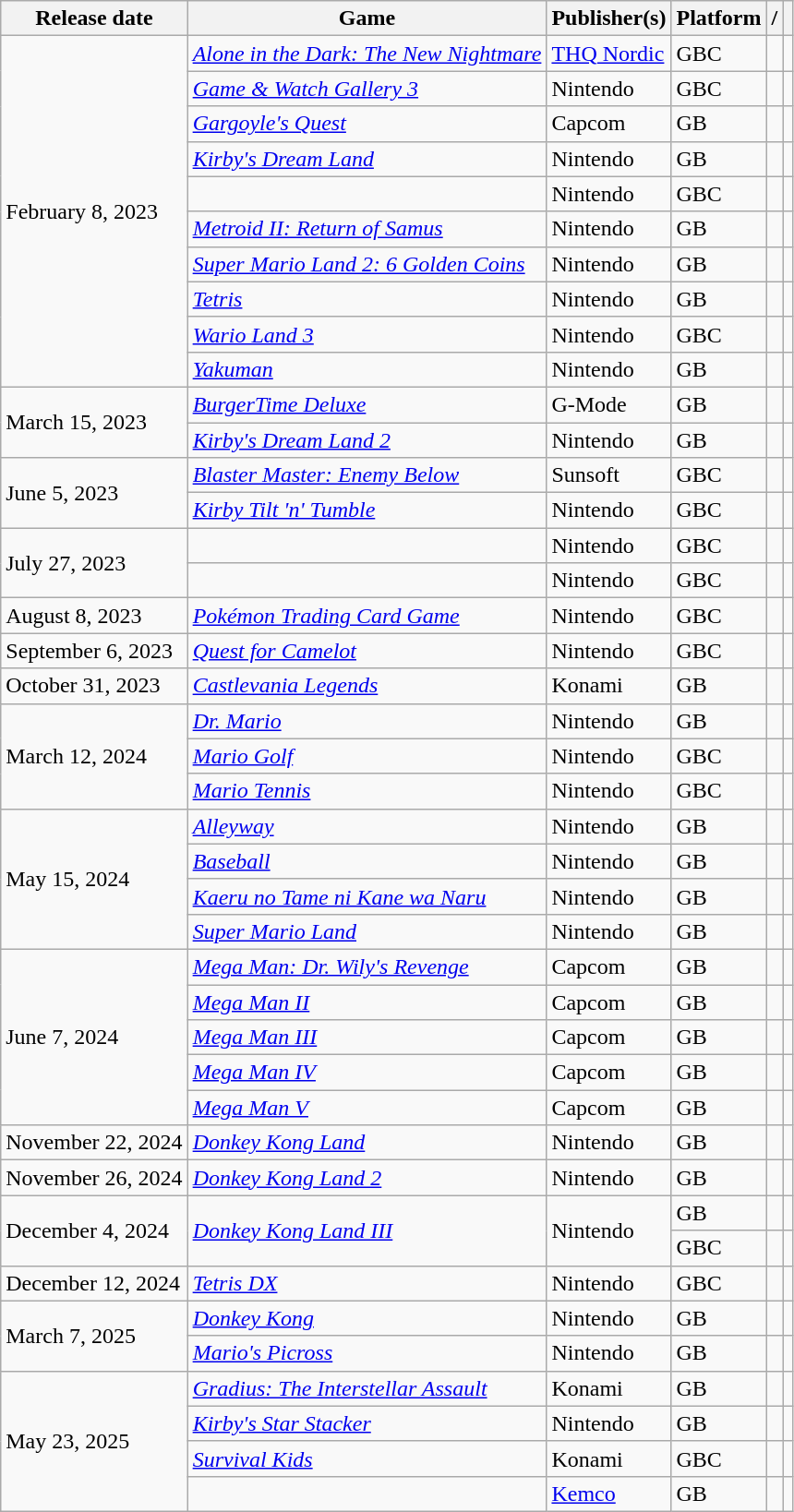<table class="wikitable sortable">
<tr>
<th>Release date</th>
<th>Game</th>
<th>Publisher(s)</th>
<th>Platform</th>
<th>/</th>
<th></th>
</tr>
<tr>
<td rowspan="10">February 8, 2023</td>
<td><em><a href='#'>Alone in the Dark: The New Nightmare</a></em></td>
<td><a href='#'>THQ Nordic</a></td>
<td>GBC</td>
<td></td>
<td></td>
</tr>
<tr>
<td><em><a href='#'>Game & Watch Gallery 3</a></em></td>
<td>Nintendo</td>
<td>GBC</td>
<td></td>
<td></td>
</tr>
<tr>
<td><em><a href='#'>Gargoyle's Quest</a></em></td>
<td>Capcom</td>
<td>GB</td>
<td></td>
<td></td>
</tr>
<tr>
<td><em><a href='#'>Kirby's Dream Land</a></em></td>
<td>Nintendo</td>
<td>GB</td>
<td></td>
<td></td>
</tr>
<tr>
<td></td>
<td>Nintendo</td>
<td>GBC</td>
<td></td>
<td></td>
</tr>
<tr>
<td><em><a href='#'>Metroid II: Return of Samus</a></em></td>
<td>Nintendo</td>
<td>GB</td>
<td></td>
<td></td>
</tr>
<tr>
<td><em><a href='#'>Super Mario Land 2: 6 Golden Coins</a></em></td>
<td>Nintendo</td>
<td>GB</td>
<td></td>
<td></td>
</tr>
<tr>
<td><em><a href='#'>Tetris</a></em></td>
<td>Nintendo</td>
<td>GB</td>
<td></td>
<td></td>
</tr>
<tr>
<td><em><a href='#'>Wario Land 3</a></em></td>
<td>Nintendo</td>
<td>GBC</td>
<td></td>
<td></td>
</tr>
<tr>
<td><em><a href='#'>Yakuman</a></em></td>
<td>Nintendo</td>
<td>GB</td>
<td></td>
<td></td>
</tr>
<tr>
<td rowspan="2">March 15, 2023</td>
<td><em><a href='#'>BurgerTime Deluxe</a></em></td>
<td>G-Mode</td>
<td>GB</td>
<td></td>
<td></td>
</tr>
<tr>
<td><em><a href='#'>Kirby's Dream Land 2</a></em></td>
<td>Nintendo</td>
<td>GB</td>
<td></td>
<td></td>
</tr>
<tr>
<td rowspan="2">June 5, 2023</td>
<td><em><a href='#'>Blaster Master: Enemy Below</a></em></td>
<td>Sunsoft</td>
<td>GBC</td>
<td></td>
<td></td>
</tr>
<tr>
<td><em><a href='#'>Kirby Tilt 'n' Tumble</a></em></td>
<td>Nintendo</td>
<td>GBC</td>
<td></td>
<td></td>
</tr>
<tr>
<td rowspan="2">July 27, 2023</td>
<td></td>
<td>Nintendo</td>
<td>GBC</td>
<td></td>
<td></td>
</tr>
<tr>
<td></td>
<td>Nintendo</td>
<td>GBC</td>
<td></td>
<td></td>
</tr>
<tr>
<td>August 8, 2023</td>
<td><em><a href='#'>Pokémon Trading Card Game</a></em></td>
<td>Nintendo</td>
<td>GBC</td>
<td></td>
<td></td>
</tr>
<tr>
<td>September 6, 2023</td>
<td><em><a href='#'>Quest for Camelot</a></em></td>
<td>Nintendo</td>
<td>GBC</td>
<td></td>
<td></td>
</tr>
<tr>
<td>October 31, 2023</td>
<td><em><a href='#'>Castlevania Legends</a></em></td>
<td>Konami</td>
<td>GB</td>
<td></td>
<td></td>
</tr>
<tr>
<td rowspan="3">March 12, 2024</td>
<td><em><a href='#'>Dr. Mario</a></em></td>
<td>Nintendo</td>
<td>GB</td>
<td></td>
<td></td>
</tr>
<tr>
<td><em><a href='#'>Mario Golf</a></em></td>
<td>Nintendo</td>
<td>GBC</td>
<td></td>
<td></td>
</tr>
<tr>
<td><em><a href='#'>Mario Tennis</a></em></td>
<td>Nintendo</td>
<td>GBC</td>
<td></td>
<td></td>
</tr>
<tr>
<td rowspan="4">May 15, 2024</td>
<td><em><a href='#'>Alleyway</a></em></td>
<td>Nintendo</td>
<td>GB</td>
<td></td>
<td></td>
</tr>
<tr>
<td><em><a href='#'>Baseball</a></em></td>
<td>Nintendo</td>
<td>GB</td>
<td></td>
<td></td>
</tr>
<tr>
<td><em><a href='#'>Kaeru no Tame ni Kane wa Naru</a></em></td>
<td>Nintendo</td>
<td>GB</td>
<td></td>
<td></td>
</tr>
<tr>
<td><em><a href='#'>Super Mario Land</a></em></td>
<td>Nintendo</td>
<td>GB</td>
<td></td>
<td></td>
</tr>
<tr>
<td rowspan="5">June 7, 2024</td>
<td><em><a href='#'>Mega Man: Dr. Wily's Revenge</a></em></td>
<td>Capcom</td>
<td>GB</td>
<td></td>
<td></td>
</tr>
<tr>
<td><em><a href='#'>Mega Man II</a></em></td>
<td>Capcom</td>
<td>GB</td>
<td></td>
<td></td>
</tr>
<tr>
<td><em><a href='#'>Mega Man III</a></em></td>
<td>Capcom</td>
<td>GB</td>
<td></td>
<td></td>
</tr>
<tr>
<td><em><a href='#'>Mega Man IV</a></em></td>
<td>Capcom</td>
<td>GB</td>
<td></td>
<td></td>
</tr>
<tr>
<td><em><a href='#'>Mega Man V</a></em></td>
<td>Capcom</td>
<td>GB</td>
<td></td>
<td></td>
</tr>
<tr>
<td>November 22, 2024</td>
<td><em><a href='#'>Donkey Kong Land</a></em></td>
<td>Nintendo</td>
<td>GB</td>
<td></td>
<td></td>
</tr>
<tr>
<td>November 26, 2024</td>
<td><em><a href='#'>Donkey Kong Land 2</a></em></td>
<td>Nintendo</td>
<td>GB</td>
<td></td>
<td></td>
</tr>
<tr>
<td rowspan="2">December 4, 2024</td>
<td rowspan="2"><em><a href='#'>Donkey Kong Land III</a></em></td>
<td rowspan="2">Nintendo</td>
<td>GB</td>
<td></td>
<td></td>
</tr>
<tr>
<td>GBC</td>
<td></td>
<td></td>
</tr>
<tr>
<td>December 12, 2024</td>
<td><em><a href='#'>Tetris DX</a></em></td>
<td>Nintendo</td>
<td>GBC</td>
<td></td>
<td></td>
</tr>
<tr>
<td rowspan="2">March 7, 2025</td>
<td><em><a href='#'>Donkey Kong</a></em></td>
<td>Nintendo</td>
<td>GB</td>
<td></td>
<td></td>
</tr>
<tr>
<td><em><a href='#'>Mario's Picross</a></em></td>
<td>Nintendo</td>
<td>GB</td>
<td></td>
<td></td>
</tr>
<tr>
<td rowspan="4">May 23, 2025</td>
<td><em><a href='#'>Gradius: The Interstellar Assault</a></em></td>
<td>Konami</td>
<td>GB</td>
<td></td>
<td></td>
</tr>
<tr>
<td><em><a href='#'>Kirby's Star Stacker</a></em></td>
<td>Nintendo</td>
<td>GB</td>
<td></td>
<td></td>
</tr>
<tr>
<td><em><a href='#'>Survival Kids</a></em></td>
<td>Konami</td>
<td>GBC</td>
<td></td>
<td></td>
</tr>
<tr>
<td></td>
<td><a href='#'>Kemco</a></td>
<td>GB</td>
<td></td>
<td></td>
</tr>
</table>
